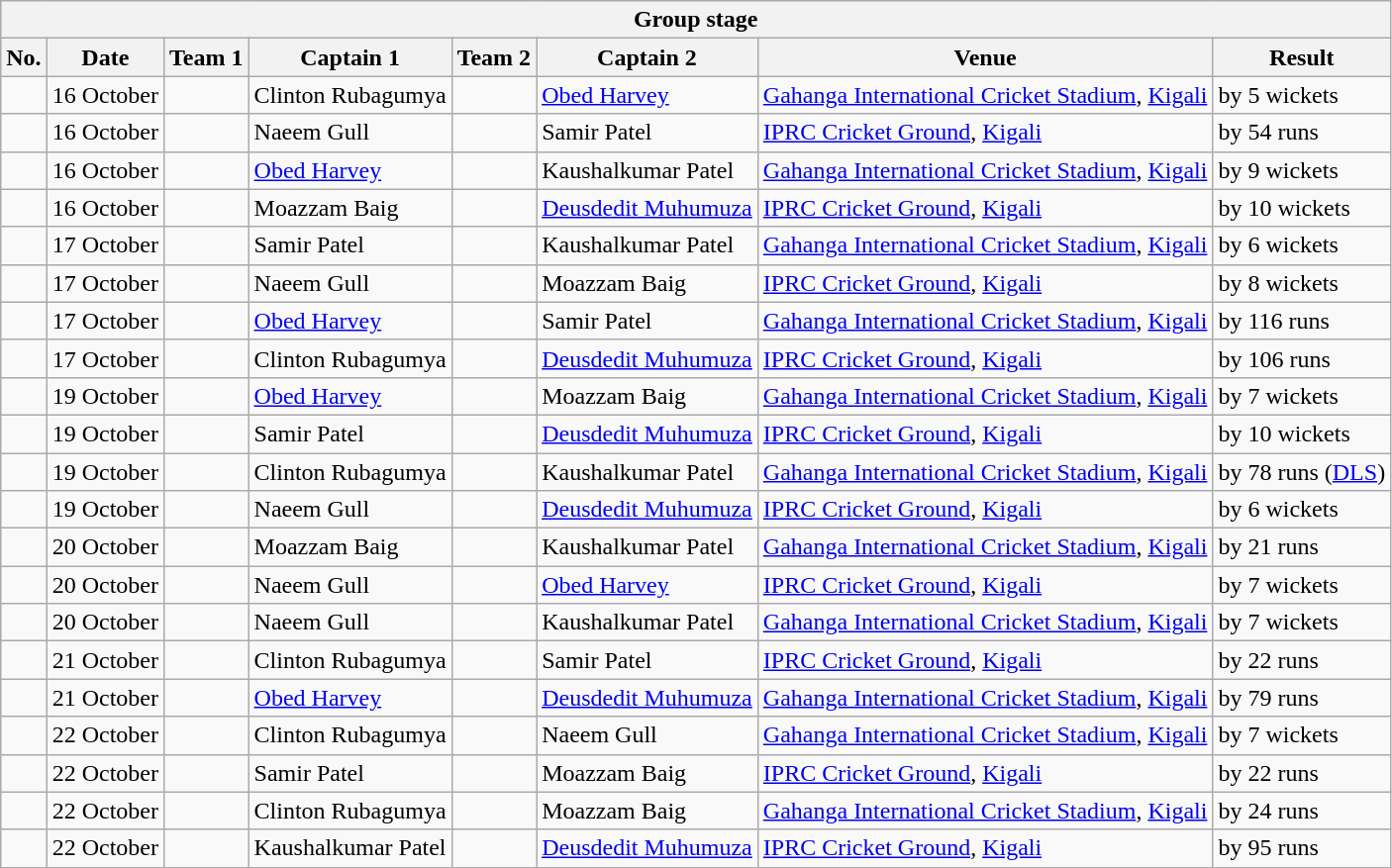<table class="wikitable">
<tr>
<th colspan="9">Group stage</th>
</tr>
<tr>
<th>No.</th>
<th>Date</th>
<th>Team 1</th>
<th>Captain 1</th>
<th>Team 2</th>
<th>Captain 2</th>
<th>Venue</th>
<th>Result</th>
</tr>
<tr>
<td></td>
<td>16 October</td>
<td></td>
<td>Clinton Rubagumya</td>
<td></td>
<td><a href='#'>Obed Harvey</a></td>
<td><a href='#'>Gahanga International Cricket Stadium</a>, <a href='#'>Kigali</a></td>
<td> by 5 wickets</td>
</tr>
<tr>
<td></td>
<td>16 October</td>
<td></td>
<td>Naeem Gull</td>
<td></td>
<td>Samir Patel</td>
<td><a href='#'>IPRC Cricket Ground</a>, <a href='#'>Kigali</a></td>
<td> by 54 runs</td>
</tr>
<tr>
<td></td>
<td>16 October</td>
<td></td>
<td><a href='#'>Obed Harvey</a></td>
<td></td>
<td>Kaushalkumar Patel</td>
<td><a href='#'>Gahanga International Cricket Stadium</a>, <a href='#'>Kigali</a></td>
<td> by 9 wickets</td>
</tr>
<tr>
<td></td>
<td>16 October</td>
<td></td>
<td>Moazzam Baig</td>
<td></td>
<td><a href='#'>Deusdedit Muhumuza</a></td>
<td><a href='#'>IPRC Cricket Ground</a>, <a href='#'>Kigali</a></td>
<td> by 10 wickets</td>
</tr>
<tr>
<td></td>
<td>17 October</td>
<td></td>
<td>Samir Patel</td>
<td></td>
<td>Kaushalkumar Patel</td>
<td><a href='#'>Gahanga International Cricket Stadium</a>, <a href='#'>Kigali</a></td>
<td> by 6 wickets</td>
</tr>
<tr>
<td></td>
<td>17 October</td>
<td></td>
<td>Naeem Gull</td>
<td></td>
<td>Moazzam Baig</td>
<td><a href='#'>IPRC Cricket Ground</a>, <a href='#'>Kigali</a></td>
<td> by 8 wickets</td>
</tr>
<tr>
<td></td>
<td>17 October</td>
<td></td>
<td><a href='#'>Obed Harvey</a></td>
<td></td>
<td>Samir Patel</td>
<td><a href='#'>Gahanga International Cricket Stadium</a>, <a href='#'>Kigali</a></td>
<td> by 116 runs</td>
</tr>
<tr>
<td></td>
<td>17 October</td>
<td></td>
<td>Clinton Rubagumya</td>
<td></td>
<td><a href='#'>Deusdedit Muhumuza</a></td>
<td><a href='#'>IPRC Cricket Ground</a>, <a href='#'>Kigali</a></td>
<td> by 106 runs</td>
</tr>
<tr>
<td></td>
<td>19 October</td>
<td></td>
<td><a href='#'>Obed Harvey</a></td>
<td></td>
<td>Moazzam Baig</td>
<td><a href='#'>Gahanga International Cricket Stadium</a>, <a href='#'>Kigali</a></td>
<td> by 7 wickets</td>
</tr>
<tr>
<td></td>
<td>19 October</td>
<td></td>
<td>Samir Patel</td>
<td></td>
<td><a href='#'>Deusdedit Muhumuza</a></td>
<td><a href='#'>IPRC Cricket Ground</a>, <a href='#'>Kigali</a></td>
<td> by 10 wickets</td>
</tr>
<tr>
<td></td>
<td>19 October</td>
<td></td>
<td>Clinton Rubagumya</td>
<td></td>
<td>Kaushalkumar Patel</td>
<td><a href='#'>Gahanga International Cricket Stadium</a>, <a href='#'>Kigali</a></td>
<td> by 78 runs (<a href='#'>DLS</a>)</td>
</tr>
<tr>
<td></td>
<td>19 October</td>
<td></td>
<td>Naeem Gull</td>
<td></td>
<td><a href='#'>Deusdedit Muhumuza</a></td>
<td><a href='#'>IPRC Cricket Ground</a>, <a href='#'>Kigali</a></td>
<td> by 6 wickets</td>
</tr>
<tr>
<td></td>
<td>20 October</td>
<td></td>
<td>Moazzam Baig</td>
<td></td>
<td>Kaushalkumar Patel</td>
<td><a href='#'>Gahanga International Cricket Stadium</a>, <a href='#'>Kigali</a></td>
<td> by 21 runs</td>
</tr>
<tr>
<td></td>
<td>20 October</td>
<td></td>
<td>Naeem Gull</td>
<td></td>
<td><a href='#'>Obed Harvey</a></td>
<td><a href='#'>IPRC Cricket Ground</a>, <a href='#'>Kigali</a></td>
<td> by 7 wickets</td>
</tr>
<tr>
<td></td>
<td>20 October</td>
<td></td>
<td>Naeem Gull</td>
<td></td>
<td>Kaushalkumar Patel</td>
<td><a href='#'>Gahanga International Cricket Stadium</a>, <a href='#'>Kigali</a></td>
<td> by 7 wickets</td>
</tr>
<tr>
<td></td>
<td>21 October</td>
<td></td>
<td>Clinton Rubagumya</td>
<td></td>
<td>Samir Patel</td>
<td><a href='#'>IPRC Cricket Ground</a>, <a href='#'>Kigali</a></td>
<td> by 22 runs</td>
</tr>
<tr>
<td></td>
<td>21 October</td>
<td></td>
<td><a href='#'>Obed Harvey</a></td>
<td></td>
<td><a href='#'>Deusdedit Muhumuza</a></td>
<td><a href='#'>Gahanga International Cricket Stadium</a>, <a href='#'>Kigali</a></td>
<td> by 79 runs</td>
</tr>
<tr>
<td></td>
<td>22 October</td>
<td></td>
<td>Clinton Rubagumya</td>
<td></td>
<td>Naeem Gull</td>
<td><a href='#'>Gahanga International Cricket Stadium</a>, <a href='#'>Kigali</a></td>
<td> by 7 wickets</td>
</tr>
<tr>
<td></td>
<td>22 October</td>
<td></td>
<td>Samir Patel</td>
<td></td>
<td>Moazzam Baig</td>
<td><a href='#'>IPRC Cricket Ground</a>, <a href='#'>Kigali</a></td>
<td> by 22 runs</td>
</tr>
<tr>
<td></td>
<td>22 October</td>
<td></td>
<td>Clinton Rubagumya</td>
<td></td>
<td>Moazzam Baig</td>
<td><a href='#'>Gahanga International Cricket Stadium</a>, <a href='#'>Kigali</a></td>
<td> by 24 runs</td>
</tr>
<tr>
<td></td>
<td>22 October</td>
<td></td>
<td>Kaushalkumar Patel</td>
<td></td>
<td><a href='#'>Deusdedit Muhumuza</a></td>
<td><a href='#'>IPRC Cricket Ground</a>, <a href='#'>Kigali</a></td>
<td> by 95 runs</td>
</tr>
</table>
